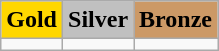<table class=wikitable>
<tr>
<td align=center bgcolor=gold> <strong>Gold</strong></td>
<td align=center bgcolor=silver> <strong>Silver</strong></td>
<td align=center bgcolor=cc9966> <strong>Bronze</strong></td>
</tr>
<tr>
<td></td>
<td></td>
<td></td>
</tr>
</table>
